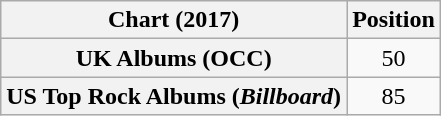<table class="wikitable plainrowheaders sortable">
<tr>
<th scope="col">Chart (2017)</th>
<th scope="col">Position</th>
</tr>
<tr>
<th scope="row">UK Albums (OCC)</th>
<td style="text-align:center;">50</td>
</tr>
<tr>
<th scope="row">US Top Rock Albums (<em>Billboard</em>)</th>
<td style="text-align:center;">85</td>
</tr>
</table>
